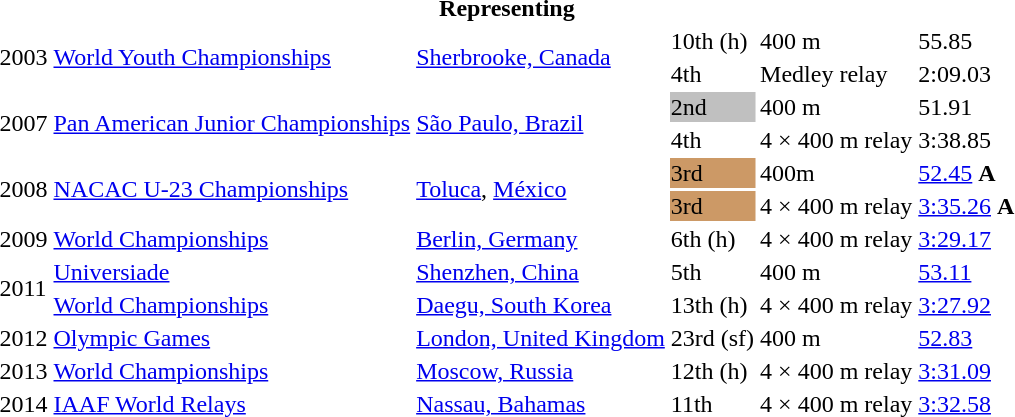<table>
<tr>
<th colspan="6">Representing </th>
</tr>
<tr>
<td rowspan=2>2003</td>
<td rowspan=2><a href='#'>World Youth Championships</a></td>
<td rowspan=2><a href='#'>Sherbrooke, Canada</a></td>
<td>10th (h)</td>
<td>400 m</td>
<td>55.85</td>
</tr>
<tr>
<td>4th</td>
<td>Medley relay</td>
<td>2:09.03</td>
</tr>
<tr>
<td rowspan=2>2007</td>
<td rowspan=2><a href='#'>Pan American Junior Championships</a></td>
<td rowspan=2><a href='#'>São Paulo, Brazil</a></td>
<td bgcolor=silver>2nd</td>
<td>400 m</td>
<td>51.91</td>
</tr>
<tr>
<td>4th</td>
<td>4 × 400 m relay</td>
<td>3:38.85</td>
</tr>
<tr>
<td rowspan=2>2008</td>
<td rowspan=2><a href='#'>NACAC U-23 Championships</a></td>
<td rowspan=2><a href='#'>Toluca</a>, <a href='#'>México</a></td>
<td bgcolor="cc9966">3rd</td>
<td>400m</td>
<td><a href='#'>52.45</a> <strong>A</strong></td>
</tr>
<tr>
<td bgcolor="cc9966">3rd</td>
<td>4 × 400 m relay</td>
<td><a href='#'>3:35.26</a> <strong>A</strong></td>
</tr>
<tr>
<td>2009</td>
<td><a href='#'>World Championships</a></td>
<td><a href='#'>Berlin, Germany</a></td>
<td>6th (h)</td>
<td>4 × 400 m relay</td>
<td><a href='#'>3:29.17</a></td>
</tr>
<tr>
<td rowspan=2>2011</td>
<td><a href='#'>Universiade</a></td>
<td><a href='#'>Shenzhen, China</a></td>
<td>5th</td>
<td>400 m</td>
<td><a href='#'>53.11</a></td>
</tr>
<tr>
<td><a href='#'>World Championships</a></td>
<td><a href='#'>Daegu, South Korea</a></td>
<td>13th (h)</td>
<td>4 × 400 m relay</td>
<td><a href='#'>3:27.92</a></td>
</tr>
<tr>
<td>2012</td>
<td><a href='#'>Olympic Games</a></td>
<td><a href='#'>London, United Kingdom</a></td>
<td>23rd (sf)</td>
<td>400 m</td>
<td><a href='#'>52.83</a></td>
</tr>
<tr>
<td>2013</td>
<td><a href='#'>World Championships</a></td>
<td><a href='#'>Moscow, Russia</a></td>
<td>12th (h)</td>
<td>4 × 400 m relay</td>
<td><a href='#'>3:31.09</a></td>
</tr>
<tr>
<td>2014</td>
<td><a href='#'>IAAF World Relays</a></td>
<td><a href='#'>Nassau, Bahamas</a></td>
<td>11th</td>
<td>4 × 400 m relay</td>
<td><a href='#'>3:32.58</a></td>
</tr>
</table>
